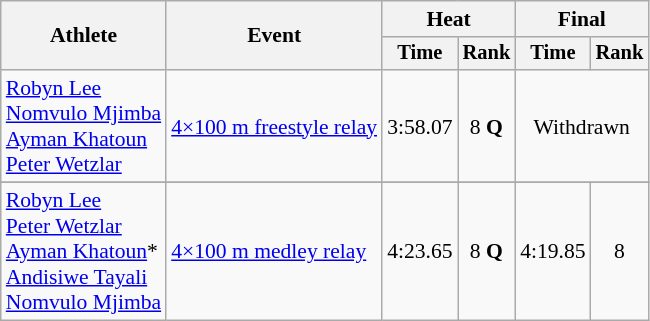<table class=wikitable style="font-size:90%">
<tr>
<th rowspan="2">Athlete</th>
<th rowspan="2">Event</th>
<th colspan="2">Heat</th>
<th colspan="2">Final</th>
</tr>
<tr style="font-size:95%">
<th>Time</th>
<th>Rank</th>
<th>Time</th>
<th>Rank</th>
</tr>
<tr align=center>
<td align=left><a href='#'>Robyn Lee</a><br><a href='#'>Nomvulo Mjimba</a><br><a href='#'>Ayman Khatoun</a><br><a href='#'>Peter Wetzlar</a></td>
<td align=left><a href='#'>4×100 m freestyle relay</a></td>
<td>3:58.07</td>
<td>8 <strong>Q</strong></td>
<td colspan=2>Withdrawn</td>
</tr>
<tr>
</tr>
<tr align=center>
<td align=left><a href='#'>Robyn Lee</a><br><a href='#'>Peter Wetzlar</a><br><a href='#'>Ayman Khatoun</a>*<br><a href='#'>Andisiwe Tayali</a><br><a href='#'>Nomvulo Mjimba</a></td>
<td align=left><a href='#'>4×100 m medley relay</a></td>
<td>4:23.65</td>
<td>8 <strong>Q</strong></td>
<td>4:19.85</td>
<td>8</td>
</tr>
</table>
